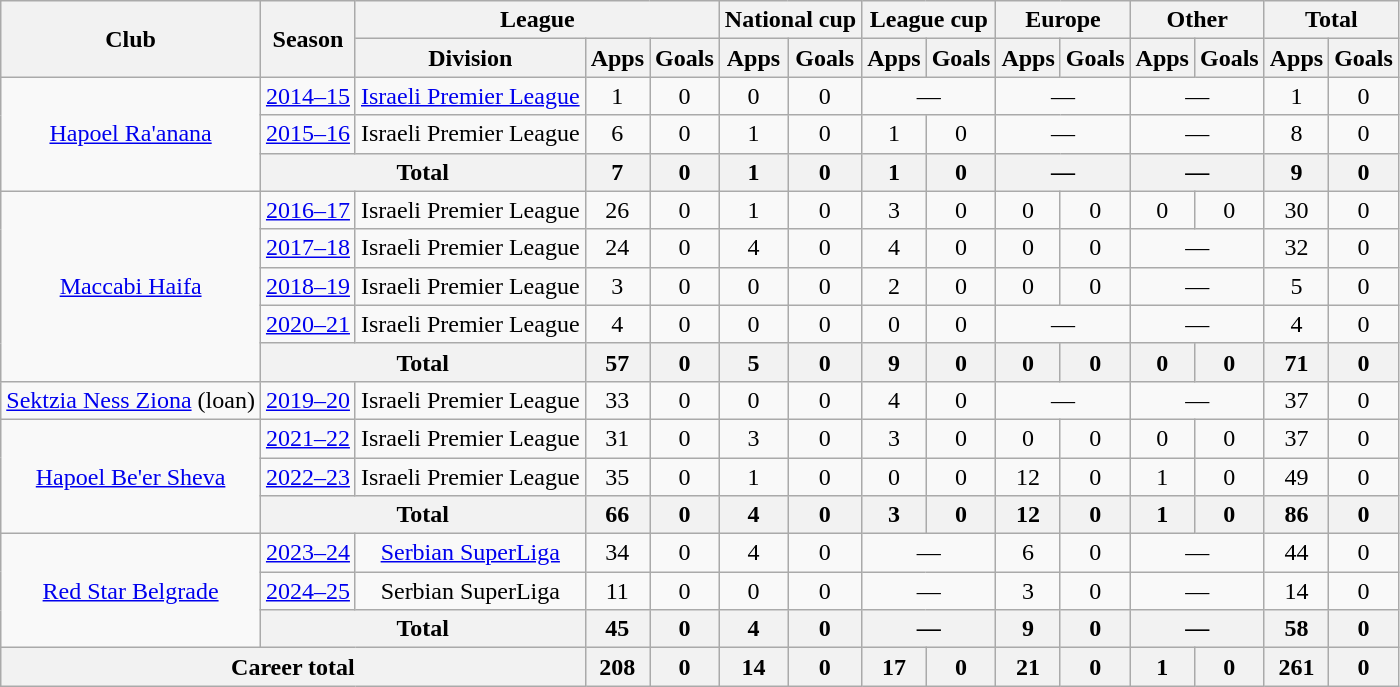<table class="wikitable" style="text-align:center">
<tr>
<th rowspan="2">Club</th>
<th rowspan="2">Season</th>
<th colspan="3">League</th>
<th colspan="2">National cup</th>
<th colspan="2">League cup</th>
<th colspan="2">Europe</th>
<th colspan="2">Other</th>
<th colspan="2">Total</th>
</tr>
<tr>
<th>Division</th>
<th>Apps</th>
<th>Goals</th>
<th>Apps</th>
<th>Goals</th>
<th>Apps</th>
<th>Goals</th>
<th>Apps</th>
<th>Goals</th>
<th>Apps</th>
<th>Goals</th>
<th>Apps</th>
<th>Goals</th>
</tr>
<tr>
<td rowspan="3"><a href='#'>Hapoel Ra'anana</a></td>
<td><a href='#'>2014–15</a></td>
<td><a href='#'>Israeli Premier League</a></td>
<td>1</td>
<td>0</td>
<td>0</td>
<td>0</td>
<td colspan="2">—</td>
<td colspan="2">—</td>
<td colspan="2">—</td>
<td>1</td>
<td>0</td>
</tr>
<tr>
<td><a href='#'>2015–16</a></td>
<td>Israeli Premier League</td>
<td>6</td>
<td>0</td>
<td>1</td>
<td>0</td>
<td>1</td>
<td>0</td>
<td colspan="2">—</td>
<td colspan="2">—</td>
<td>8</td>
<td>0</td>
</tr>
<tr>
<th colspan="2">Total</th>
<th>7</th>
<th>0</th>
<th>1</th>
<th>0</th>
<th>1</th>
<th>0</th>
<th colspan="2">—</th>
<th colspan="2">—</th>
<th>9</th>
<th>0</th>
</tr>
<tr>
<td rowspan="5"><a href='#'>Maccabi Haifa</a></td>
<td><a href='#'>2016–17</a></td>
<td>Israeli Premier League</td>
<td>26</td>
<td>0</td>
<td>1</td>
<td>0</td>
<td>3</td>
<td>0</td>
<td>0</td>
<td>0</td>
<td>0</td>
<td>0</td>
<td>30</td>
<td>0</td>
</tr>
<tr>
<td><a href='#'>2017–18</a></td>
<td>Israeli Premier League</td>
<td>24</td>
<td>0</td>
<td>4</td>
<td>0</td>
<td>4</td>
<td>0</td>
<td>0</td>
<td>0</td>
<td colspan="2">—</td>
<td>32</td>
<td>0</td>
</tr>
<tr>
<td><a href='#'>2018–19</a></td>
<td>Israeli Premier League</td>
<td>3</td>
<td>0</td>
<td>0</td>
<td>0</td>
<td>2</td>
<td>0</td>
<td>0</td>
<td>0</td>
<td colspan="2">—</td>
<td>5</td>
<td>0</td>
</tr>
<tr>
<td><a href='#'>2020–21</a></td>
<td>Israeli Premier League</td>
<td>4</td>
<td>0</td>
<td>0</td>
<td>0</td>
<td>0</td>
<td>0</td>
<td colspan="2">—</td>
<td colspan="2">—</td>
<td>4</td>
<td>0</td>
</tr>
<tr>
<th colspan="2">Total</th>
<th>57</th>
<th>0</th>
<th>5</th>
<th>0</th>
<th>9</th>
<th>0</th>
<th>0</th>
<th>0</th>
<th>0</th>
<th>0</th>
<th>71</th>
<th>0</th>
</tr>
<tr>
<td><a href='#'>Sektzia Ness Ziona</a> (loan)</td>
<td><a href='#'>2019–20</a></td>
<td>Israeli Premier League</td>
<td>33</td>
<td>0</td>
<td>0</td>
<td>0</td>
<td>4</td>
<td>0</td>
<td colspan="2">—</td>
<td colspan="2">—</td>
<td>37</td>
<td>0</td>
</tr>
<tr>
<td rowspan="3"><a href='#'>Hapoel Be'er Sheva</a></td>
<td><a href='#'>2021–22</a></td>
<td>Israeli Premier League</td>
<td>31</td>
<td>0</td>
<td>3</td>
<td>0</td>
<td>3</td>
<td>0</td>
<td>0</td>
<td>0</td>
<td>0</td>
<td>0</td>
<td>37</td>
<td>0</td>
</tr>
<tr>
<td><a href='#'>2022–23</a></td>
<td>Israeli Premier League</td>
<td>35</td>
<td>0</td>
<td>1</td>
<td>0</td>
<td>0</td>
<td>0</td>
<td>12</td>
<td>0</td>
<td>1</td>
<td>0</td>
<td>49</td>
<td>0</td>
</tr>
<tr>
<th colspan="2">Total</th>
<th>66</th>
<th>0</th>
<th>4</th>
<th>0</th>
<th>3</th>
<th>0</th>
<th>12</th>
<th>0</th>
<th>1</th>
<th>0</th>
<th>86</th>
<th>0</th>
</tr>
<tr>
<td rowspan="3"><a href='#'>Red Star Belgrade</a></td>
<td><a href='#'>2023–24</a></td>
<td><a href='#'>Serbian SuperLiga</a></td>
<td>34</td>
<td>0</td>
<td>4</td>
<td>0</td>
<td colspan="2">—</td>
<td>6</td>
<td>0</td>
<td colspan="2">—</td>
<td>44</td>
<td>0</td>
</tr>
<tr>
<td><a href='#'>2024–25</a></td>
<td>Serbian SuperLiga</td>
<td>11</td>
<td>0</td>
<td>0</td>
<td>0</td>
<td colspan="2">—</td>
<td>3</td>
<td>0</td>
<td colspan="2">—</td>
<td>14</td>
<td>0</td>
</tr>
<tr>
<th colspan="2">Total</th>
<th>45</th>
<th>0</th>
<th>4</th>
<th>0</th>
<th colspan="2">—</th>
<th>9</th>
<th>0</th>
<th colspan="2">—</th>
<th>58</th>
<th>0</th>
</tr>
<tr>
<th colspan="3">Career total</th>
<th>208</th>
<th>0</th>
<th>14</th>
<th>0</th>
<th>17</th>
<th>0</th>
<th>21</th>
<th>0</th>
<th>1</th>
<th>0</th>
<th>261</th>
<th>0</th>
</tr>
</table>
